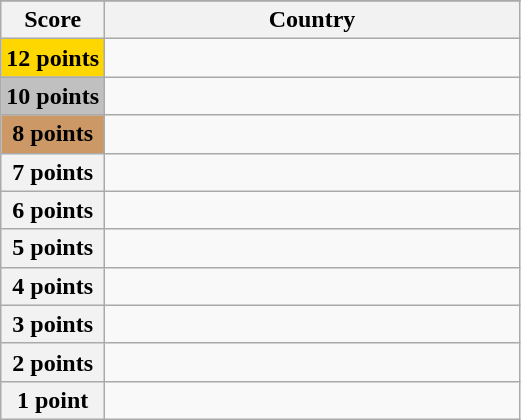<table class="wikitable">
<tr>
</tr>
<tr>
<th scope="col" width="20%">Score</th>
<th scope="col">Country</th>
</tr>
<tr>
<th scope="row" style="background:gold">12 points</th>
<td></td>
</tr>
<tr>
<th scope="row" style="background:silver">10 points</th>
<td></td>
</tr>
<tr>
<th scope="row" style="background:#CC9966">8 points</th>
<td></td>
</tr>
<tr>
<th scope="row">7 points</th>
<td></td>
</tr>
<tr>
<th scope="row">6 points</th>
<td></td>
</tr>
<tr>
<th scope="row">5 points</th>
<td></td>
</tr>
<tr>
<th scope="row">4 points</th>
<td></td>
</tr>
<tr>
<th scope="row">3 points</th>
<td></td>
</tr>
<tr>
<th scope="row">2 points</th>
<td></td>
</tr>
<tr>
<th scope="row">1 point</th>
<td></td>
</tr>
</table>
